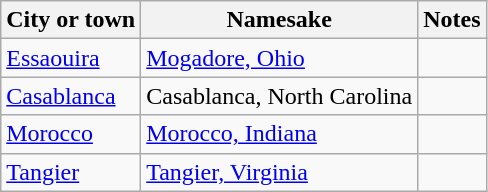<table class="wikitable">
<tr>
<th>City or town</th>
<th>Namesake</th>
<th>Notes</th>
</tr>
<tr>
<td><a href='#'>Essaouira</a></td>
<td><a href='#'>Mogadore, Ohio</a></td>
<td></td>
</tr>
<tr>
<td><a href='#'>Casablanca</a></td>
<td>Casablanca, North Carolina</td>
<td></td>
</tr>
<tr>
<td><a href='#'>Morocco</a></td>
<td><a href='#'>Morocco, Indiana</a></td>
<td></td>
</tr>
<tr>
<td><a href='#'>Tangier</a></td>
<td><a href='#'>Tangier, Virginia</a></td>
<td></td>
</tr>
</table>
